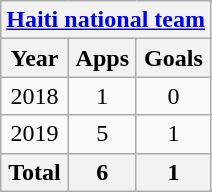<table class="wikitable" style="text-align:center">
<tr>
<th colspan=3><a href='#'>Haiti national team</a></th>
</tr>
<tr>
<th>Year</th>
<th>Apps</th>
<th>Goals</th>
</tr>
<tr>
<td>2018</td>
<td>1</td>
<td>0</td>
</tr>
<tr>
<td>2019</td>
<td>5</td>
<td>1</td>
</tr>
<tr>
<th>Total</th>
<th>6</th>
<th>1</th>
</tr>
</table>
